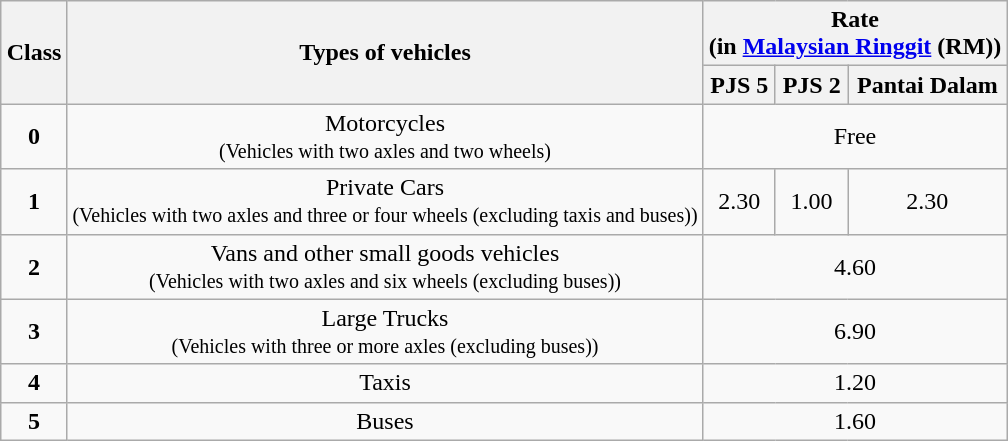<table class=wikitable style="margin:0 auto;text-align:center">
<tr>
<th rowspan=2>Class</th>
<th rowspan=2>Types of vehicles</th>
<th colspan=3>Rate<br>(in <a href='#'>Malaysian Ringgit</a> (RM))</th>
</tr>
<tr>
<th>PJS 5</th>
<th>PJS 2</th>
<th>Pantai Dalam</th>
</tr>
<tr>
<td><strong>0</strong></td>
<td>Motorcycles<br><small>(Vehicles with two axles and two wheels)</small></td>
<td colspan=3>Free</td>
</tr>
<tr>
<td><strong>1</strong></td>
<td>Private Cars<br><small>(Vehicles with two axles and three or four wheels (excluding taxis and buses))</small></td>
<td>2.30</td>
<td>1.00</td>
<td>2.30</td>
</tr>
<tr>
<td><strong>2</strong></td>
<td>Vans and other small goods vehicles<br><small>(Vehicles with two axles and six wheels (excluding buses))</small></td>
<td colspan=3>4.60</td>
</tr>
<tr>
<td><strong>3</strong></td>
<td>Large Trucks<br><small>(Vehicles with three or more axles (excluding buses))</small></td>
<td colspan=3>6.90</td>
</tr>
<tr>
<td><strong>4</strong></td>
<td>Taxis</td>
<td colspan=3>1.20</td>
</tr>
<tr>
<td><strong>5</strong></td>
<td>Buses</td>
<td colspan=3>1.60</td>
</tr>
</table>
